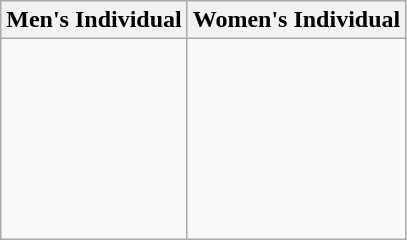<table class="wikitable">
<tr>
<th>Men's Individual</th>
<th>Women's Individual</th>
</tr>
<tr>
<td align="left"><br><br><br><br><br><br><br></td>
<td align="left"><br><br><br><br><br><br><br></td>
</tr>
</table>
